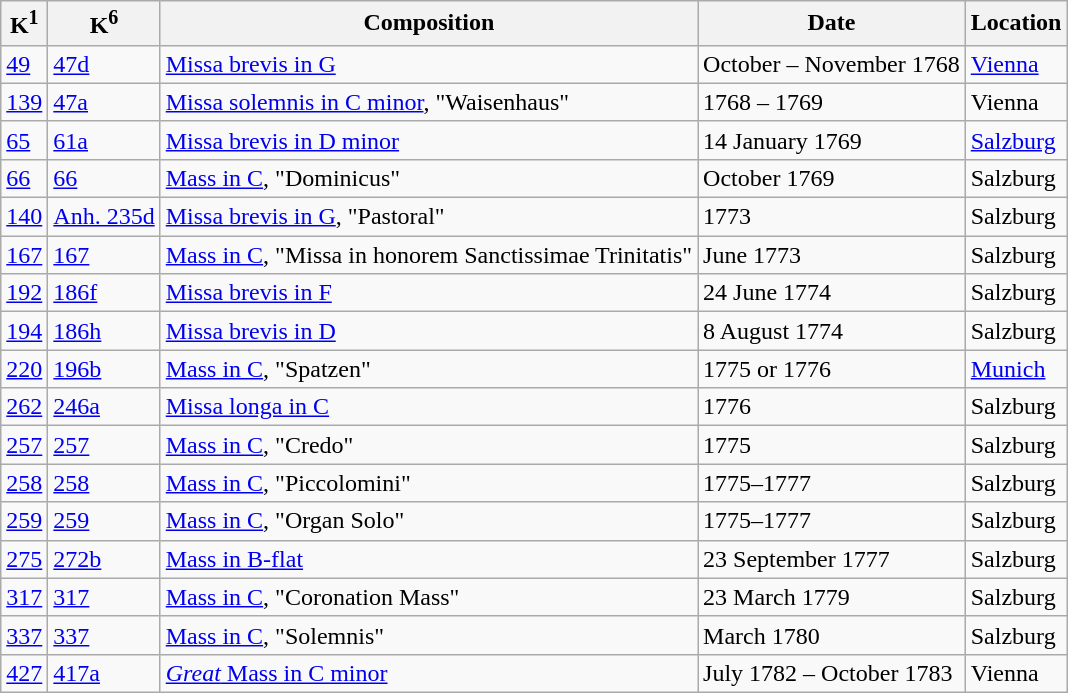<table class="wikitable sortable">
<tr>
<th>K<sup>1</sup></th>
<th>K<sup>6</sup></th>
<th>Composition</th>
<th>Date</th>
<th>Location</th>
</tr>
<tr>
<td><a href='#'>49</a></td>
<td><a href='#'>47d</a></td>
<td><a href='#'>Missa brevis in G</a></td>
<td>October – November 1768</td>
<td><a href='#'>Vienna</a></td>
</tr>
<tr>
<td><a href='#'>139</a></td>
<td><a href='#'>47a</a></td>
<td><a href='#'>Missa solemnis in C minor</a>, "Waisenhaus"</td>
<td>1768 – 1769</td>
<td>Vienna</td>
</tr>
<tr>
<td><a href='#'>65</a></td>
<td><a href='#'>61a</a></td>
<td><a href='#'>Missa brevis in D minor</a></td>
<td>14 January 1769</td>
<td><a href='#'>Salzburg</a></td>
</tr>
<tr>
<td><a href='#'>66</a></td>
<td><a href='#'>66</a></td>
<td><a href='#'>Mass in C</a>, "Dominicus"</td>
<td>October 1769</td>
<td>Salzburg</td>
</tr>
<tr>
<td><a href='#'>140</a></td>
<td><a href='#'>Anh. 235d</a></td>
<td><a href='#'>Missa brevis in G</a>, "Pastoral"</td>
<td>1773</td>
<td>Salzburg</td>
</tr>
<tr>
<td><a href='#'>167</a></td>
<td><a href='#'>167</a></td>
<td><a href='#'>Mass in C</a>, "Missa in honorem Sanctissimae Trinitatis"</td>
<td>June 1773</td>
<td>Salzburg</td>
</tr>
<tr>
<td><a href='#'>192</a></td>
<td><a href='#'>186f</a></td>
<td><a href='#'>Missa brevis in F</a></td>
<td>24 June 1774</td>
<td>Salzburg</td>
</tr>
<tr>
<td><a href='#'>194</a></td>
<td><a href='#'>186h</a></td>
<td><a href='#'>Missa brevis in D</a></td>
<td>8 August 1774</td>
<td>Salzburg</td>
</tr>
<tr>
<td><a href='#'>220</a></td>
<td><a href='#'>196b</a></td>
<td><a href='#'>Mass in C</a>, "Spatzen"</td>
<td>1775 or 1776</td>
<td><a href='#'>Munich</a></td>
</tr>
<tr>
<td><a href='#'>262</a></td>
<td><a href='#'>246a</a></td>
<td><a href='#'>Missa longa in C</a></td>
<td>1776</td>
<td>Salzburg</td>
</tr>
<tr>
<td><a href='#'>257</a></td>
<td><a href='#'>257</a></td>
<td><a href='#'>Mass in C</a>, "Credo"</td>
<td>1775</td>
<td>Salzburg</td>
</tr>
<tr>
<td><a href='#'>258</a></td>
<td><a href='#'>258</a></td>
<td><a href='#'>Mass in C</a>, "Piccolomini"</td>
<td>1775–1777</td>
<td>Salzburg</td>
</tr>
<tr>
<td><a href='#'>259</a></td>
<td><a href='#'>259</a></td>
<td><a href='#'>Mass in C</a>, "Organ Solo"</td>
<td>1775–1777</td>
<td>Salzburg</td>
</tr>
<tr>
<td><a href='#'>275</a></td>
<td><a href='#'>272b</a></td>
<td><a href='#'>Mass in B-flat</a></td>
<td>23 September 1777</td>
<td>Salzburg</td>
</tr>
<tr>
<td><a href='#'>317</a></td>
<td><a href='#'>317</a></td>
<td><a href='#'>Mass in C</a>, "Coronation Mass"</td>
<td>23 March 1779</td>
<td>Salzburg</td>
</tr>
<tr>
<td><a href='#'>337</a></td>
<td><a href='#'>337</a></td>
<td><a href='#'>Mass in C</a>, "Solemnis"</td>
<td>March 1780</td>
<td>Salzburg</td>
</tr>
<tr>
<td><a href='#'>427</a></td>
<td><a href='#'>417a</a></td>
<td><a href='#'><em>Great</em> Mass in C minor</a></td>
<td>July 1782 – October 1783</td>
<td>Vienna</td>
</tr>
</table>
